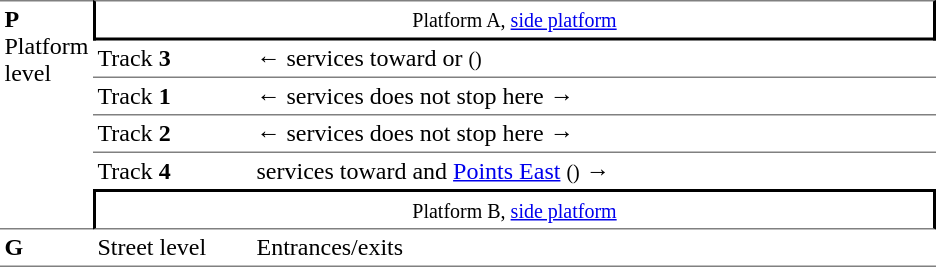<table cellspacing="0" cellpadding="3">
<tr>
<td rowspan="6" style="border-top:solid 1px gray;border-bottom:solid 1px gray;" valign="top"><strong>P</strong><br>Platform level</td>
<td colspan="2" style="border-top:solid 1px gray;border-right:solid 2px black;border-left:solid 2px black;border-bottom:solid 2px black;text-align:center;"><small>Platform A, <a href='#'>side platform</a> </small></td>
</tr>
<tr>
<td style="border-bottom:solid 1px gray;">Track <strong>3</strong></td>
<td style="border-bottom:solid 1px gray;">←  services toward  or  <small>()</small></td>
</tr>
<tr>
<td style="border-bottom:solid 1px gray;">Track <strong>1</strong></td>
<td style="border-bottom:solid 1px gray;">←  services does not stop here →</td>
</tr>
<tr>
<td style="border-bottom:solid 1px gray;">Track <strong>2</strong></td>
<td style="border-bottom:solid 1px gray;">←  services does not stop here →</td>
</tr>
<tr>
<td>Track <strong>4</strong></td>
<td>  services toward  and <a href='#'>Points East</a> <small>()</small> →</td>
</tr>
<tr>
<td colspan="2" style="border-top:solid 2px black;border-right:solid 2px black;border-left:solid 2px black;border-bottom:solid 1px gray;text-align:center;"><small>Platform B, <a href='#'>side platform</a> </small></td>
</tr>
<tr>
<td style="border-bottom:solid 1px gray;" width="50"><strong>G</strong></td>
<td style="border-bottom:solid 1px gray;" width="100">Street level</td>
<td style="border-bottom:solid 1px gray;" width="450">Entrances/exits</td>
</tr>
</table>
